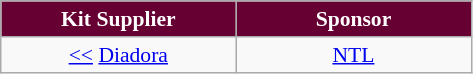<table class="wikitable"  style="text-align:center; font-size:90%; ">
<tr>
<th style="background:#660033;color:#FFFFFF; width:150px;">Kit Supplier</th>
<th style="background:#660033;color:#FFFFFF; width:150px;">Sponsor</th>
</tr>
<tr>
<td><a href='#'><<</a> <a href='#'>Diadora</a></td>
<td><a href='#'>NTL</a></td>
</tr>
</table>
